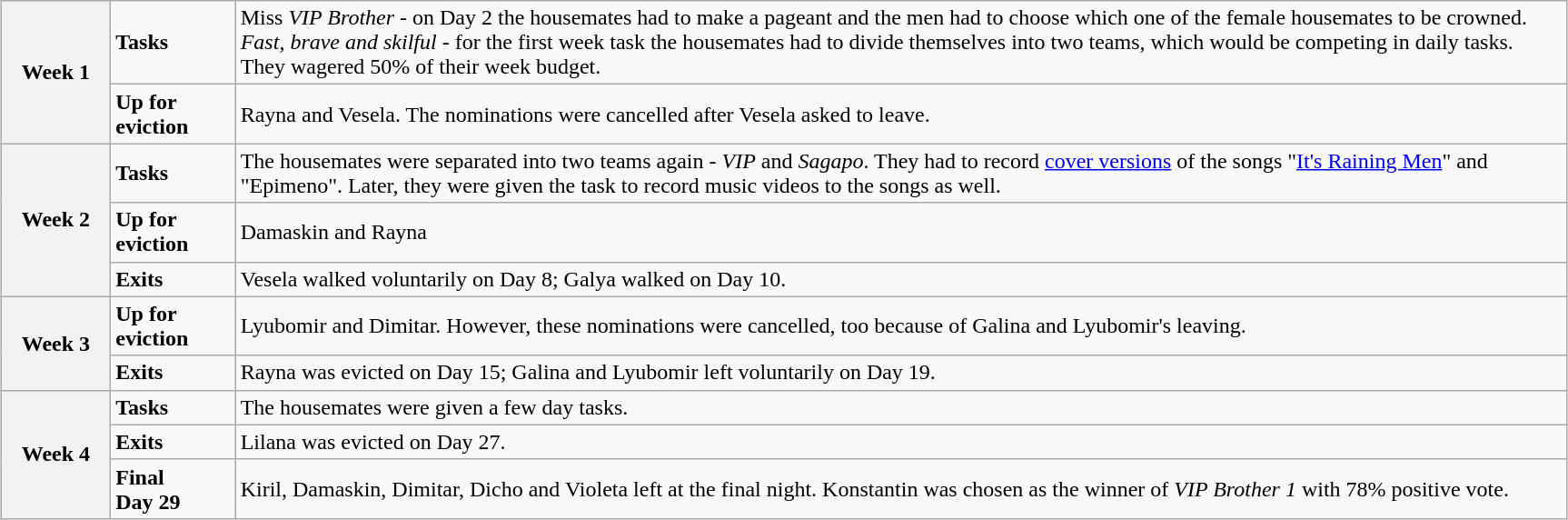<table class="wikitable" style="width: 91%; margin-left: auto; margin-right: auto;">
<tr>
<th rowspan=2 style="width: 7%;"><strong>Week 1</strong></th>
<td><strong>Tasks</strong></td>
<td>Miss <em>VIP Brother</em> - on Day 2 the housemates had to make a pageant and the men had to choose which one of the female housemates to be crowned.<br><em>Fast, brave and skilful</em> - for the first week task the housemates had to divide themselves into two teams, which would be competing in daily tasks. They wagered 50% of their week budget.</td>
</tr>
<tr>
<td><strong>Up for eviction</strong></td>
<td>Rayna and Vesela. The nominations were cancelled after Vesela asked to leave.</td>
</tr>
<tr>
<th rowspan=3><strong>Week 2</strong></th>
<td><strong>Tasks</strong></td>
<td>The housemates were separated into two teams again - <em>VIP</em> and <em>Sagapo</em>. They had to record <a href='#'>cover versions</a> of the songs "<a href='#'>It's Raining Men</a>" and "Epimeno". Later, they were given the task to record music videos to the songs as well.</td>
</tr>
<tr>
<td><strong>Up for eviction</strong></td>
<td>Damaskin and Rayna</td>
</tr>
<tr>
<td><strong>Exits</strong></td>
<td>Vesela walked voluntarily on Day 8; Galya walked on Day 10.</td>
</tr>
<tr>
<th rowspan=2><strong>Week 3</strong></th>
<td><strong>Up for eviction</strong></td>
<td>Lyubomir and Dimitar. However, these nominations were cancelled, too because of Galina and Lyubomir's leaving.</td>
</tr>
<tr>
<td><strong>Exits</strong></td>
<td>Rayna was evicted on Day 15; Galina and Lyubomir left voluntarily on Day 19.</td>
</tr>
<tr>
<th rowspan=3><strong>Week 4</strong></th>
<td><strong>Tasks</strong></td>
<td>The housemates were given a few day tasks.</td>
</tr>
<tr>
<td><strong>Exits</strong></td>
<td>Lilana was evicted on Day 27.</td>
</tr>
<tr>
<td><strong>Final<br>Day 29</strong></td>
<td>Kiril, Damaskin, Dimitar, Dicho and Violeta left at the final night. Konstantin was chosen as the winner of <em>VIP Brother 1</em> with 78% positive vote.</td>
</tr>
</table>
